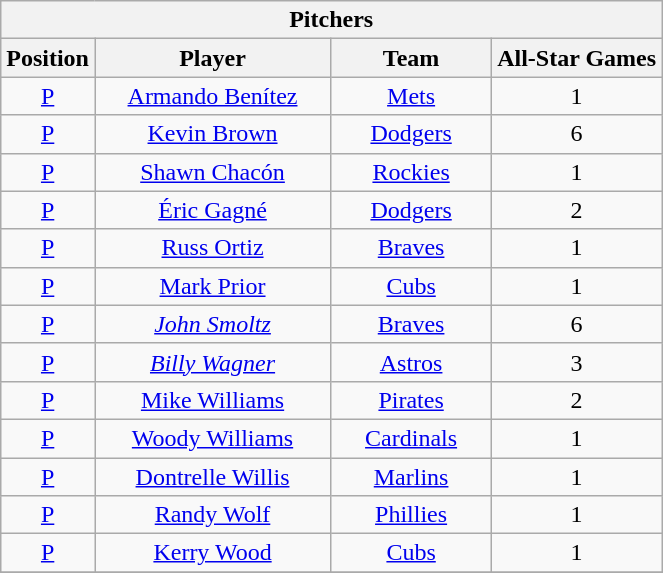<table class="wikitable" style="font-size: 100%; text-align:right;">
<tr>
<th colspan="4">Pitchers</th>
</tr>
<tr>
<th>Position</th>
<th width="150">Player</th>
<th width="100">Team</th>
<th>All-Star Games</th>
</tr>
<tr>
<td align="center"><a href='#'>P</a></td>
<td align="center"><a href='#'>Armando Benítez</a></td>
<td align="center"><a href='#'>Mets</a></td>
<td align="center">1</td>
</tr>
<tr>
<td align="center"><a href='#'>P</a></td>
<td align="center"><a href='#'>Kevin Brown</a></td>
<td align="center"><a href='#'>Dodgers</a></td>
<td align="center">6</td>
</tr>
<tr>
<td align="center"><a href='#'>P</a></td>
<td align="center"><a href='#'>Shawn Chacón</a></td>
<td align="center"><a href='#'>Rockies</a></td>
<td align="center">1</td>
</tr>
<tr>
<td align="center"><a href='#'>P</a></td>
<td align="center"><a href='#'>Éric Gagné</a></td>
<td align="center"><a href='#'>Dodgers</a></td>
<td align="center">2</td>
</tr>
<tr>
<td align="center"><a href='#'>P</a></td>
<td align="center"><a href='#'>Russ Ortiz</a></td>
<td align="center"><a href='#'>Braves</a></td>
<td align="center">1</td>
</tr>
<tr>
<td align="center"><a href='#'>P</a></td>
<td align="center"><a href='#'>Mark Prior</a></td>
<td align="center"><a href='#'>Cubs</a></td>
<td align="center">1</td>
</tr>
<tr>
<td align="center"><a href='#'>P</a></td>
<td align="center"><em><a href='#'>John Smoltz</a></em></td>
<td align="center"><a href='#'>Braves</a></td>
<td align="center">6</td>
</tr>
<tr>
<td align="center"><a href='#'>P</a></td>
<td align="center"><em><a href='#'>Billy Wagner</a></em></td>
<td align="center"><a href='#'>Astros</a></td>
<td align="center">3</td>
</tr>
<tr>
<td align="center"><a href='#'>P</a></td>
<td align="center"><a href='#'>Mike Williams</a></td>
<td align="center"><a href='#'>Pirates</a></td>
<td align="center">2</td>
</tr>
<tr>
<td align="center"><a href='#'>P</a></td>
<td align="center"><a href='#'>Woody Williams</a></td>
<td align="center"><a href='#'>Cardinals</a></td>
<td align="center">1</td>
</tr>
<tr>
<td align="center"><a href='#'>P</a></td>
<td align="center"><a href='#'>Dontrelle Willis</a></td>
<td align="center"><a href='#'>Marlins</a></td>
<td align="center">1</td>
</tr>
<tr>
<td align="center"><a href='#'>P</a></td>
<td align="center"><a href='#'>Randy Wolf</a></td>
<td align="center"><a href='#'>Phillies</a></td>
<td align="center">1</td>
</tr>
<tr>
<td align="center"><a href='#'>P</a></td>
<td align="center"><a href='#'>Kerry Wood</a></td>
<td align="center"><a href='#'>Cubs</a></td>
<td align="center">1</td>
</tr>
<tr>
</tr>
</table>
